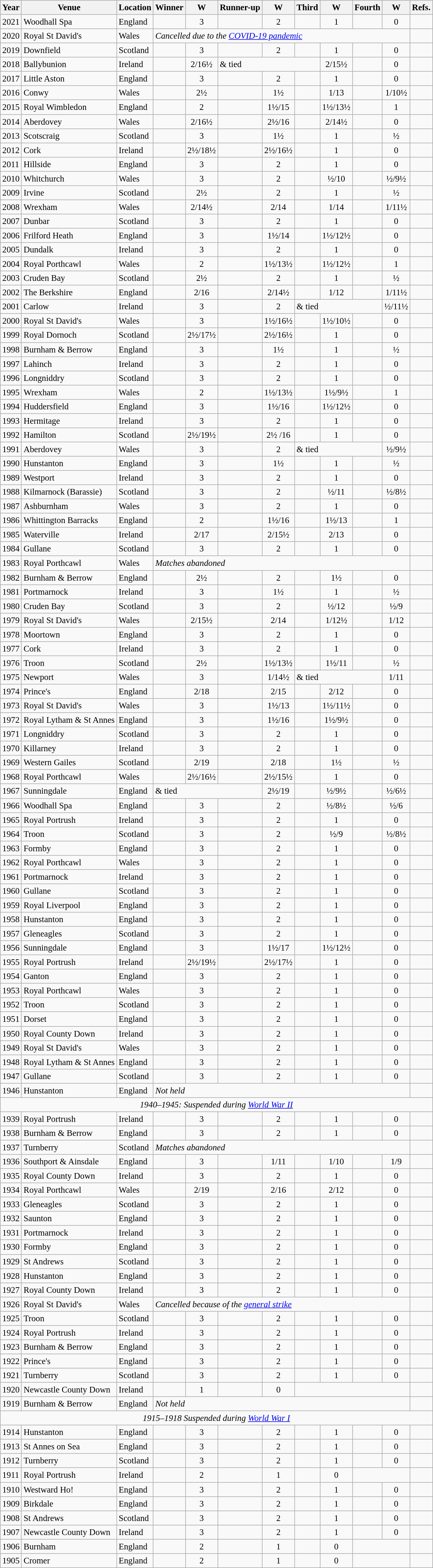<table class="wikitable sortable" style="font-size:95%;">
<tr>
<th>Year</th>
<th>Venue</th>
<th>Location</th>
<th>Winner</th>
<th>W</th>
<th>Runner-up</th>
<th>W</th>
<th>Third</th>
<th>W</th>
<th>Fourth</th>
<th>W</th>
<th>Refs.</th>
</tr>
<tr>
<td>2021</td>
<td>Woodhall Spa</td>
<td>England</td>
<td></td>
<td align=center>3</td>
<td></td>
<td align=center>2</td>
<td></td>
<td align=center>1</td>
<td></td>
<td align=center>0</td>
<td></td>
</tr>
<tr>
<td>2020</td>
<td>Royal St David's</td>
<td>Wales</td>
<td colspan=8><em>Cancelled due to the <a href='#'>COVID-19 pandemic</a></em></td>
<td></td>
</tr>
<tr>
<td>2019</td>
<td>Downfield</td>
<td>Scotland</td>
<td></td>
<td align=center>3</td>
<td></td>
<td align=center>2</td>
<td></td>
<td align=center>1</td>
<td></td>
<td align=center>0</td>
<td></td>
</tr>
<tr>
<td>2018</td>
<td>Ballybunion</td>
<td>Ireland</td>
<td></td>
<td align=center>2/16½</td>
<td colspan=3> &  tied</td>
<td align=center>2/15½</td>
<td></td>
<td align=center>0</td>
<td></td>
</tr>
<tr>
<td>2017</td>
<td>Little Aston</td>
<td>England</td>
<td></td>
<td align=center>3</td>
<td></td>
<td align=center>2</td>
<td></td>
<td align=center>1</td>
<td></td>
<td align=center>0</td>
<td></td>
</tr>
<tr>
<td>2016</td>
<td>Conwy</td>
<td>Wales</td>
<td></td>
<td align=center>2½</td>
<td></td>
<td align=center>1½</td>
<td></td>
<td align=center>1/13</td>
<td></td>
<td align=center>1/10½</td>
<td></td>
</tr>
<tr>
<td>2015</td>
<td>Royal Wimbledon</td>
<td>England</td>
<td></td>
<td align=center>2</td>
<td></td>
<td align=center>1½/15</td>
<td></td>
<td align=center>1½/13½</td>
<td></td>
<td align=center>1</td>
<td></td>
</tr>
<tr>
<td>2014</td>
<td>Aberdovey</td>
<td>Wales</td>
<td></td>
<td align=center>2/16½</td>
<td></td>
<td align=center>2½/16</td>
<td></td>
<td align=center>2/14½</td>
<td></td>
<td align=center>0</td>
<td></td>
</tr>
<tr>
<td>2013</td>
<td>Scotscraig</td>
<td>Scotland</td>
<td></td>
<td align=center>3</td>
<td></td>
<td align=center>1½</td>
<td></td>
<td align=center>1</td>
<td></td>
<td align=center>½</td>
<td></td>
</tr>
<tr>
<td>2012</td>
<td>Cork</td>
<td>Ireland</td>
<td></td>
<td align=center>2½/18½</td>
<td></td>
<td align=center>2½/16½</td>
<td></td>
<td align=center>1</td>
<td></td>
<td align=center>0</td>
<td></td>
</tr>
<tr>
<td>2011</td>
<td>Hillside</td>
<td>England</td>
<td></td>
<td align=center>3</td>
<td></td>
<td align=center>2</td>
<td></td>
<td align=center>1</td>
<td></td>
<td align=center>0</td>
<td></td>
</tr>
<tr>
<td>2010</td>
<td>Whitchurch</td>
<td>Wales</td>
<td></td>
<td align=center>3</td>
<td></td>
<td align=center>2</td>
<td></td>
<td align=center>½/10</td>
<td></td>
<td align=center>½/9½</td>
<td></td>
</tr>
<tr>
<td>2009</td>
<td>Irvine</td>
<td>Scotland</td>
<td></td>
<td align=center>2½</td>
<td></td>
<td align=center>2</td>
<td></td>
<td align=center>1</td>
<td></td>
<td align=center>½</td>
<td></td>
</tr>
<tr>
<td>2008</td>
<td>Wrexham</td>
<td>Wales</td>
<td></td>
<td align=center>2/14½</td>
<td></td>
<td align=center>2/14</td>
<td></td>
<td align=center>1/14</td>
<td></td>
<td align=center>1/11½</td>
<td></td>
</tr>
<tr>
<td>2007</td>
<td>Dunbar</td>
<td>Scotland</td>
<td></td>
<td align=center>3</td>
<td></td>
<td align=center>2</td>
<td></td>
<td align=center>1</td>
<td></td>
<td align=center>0</td>
<td></td>
</tr>
<tr>
<td>2006</td>
<td>Frilford Heath</td>
<td>England</td>
<td></td>
<td align=center>3</td>
<td></td>
<td align=center>1½/14</td>
<td></td>
<td align=center>1½/12½</td>
<td></td>
<td align=center>0</td>
<td></td>
</tr>
<tr>
<td>2005</td>
<td>Dundalk</td>
<td>Ireland</td>
<td></td>
<td align=center>3</td>
<td></td>
<td align=center>2</td>
<td></td>
<td align=center>1</td>
<td></td>
<td align=center>0</td>
<td></td>
</tr>
<tr>
<td>2004</td>
<td>Royal Porthcawl</td>
<td>Wales</td>
<td></td>
<td align=center>2</td>
<td></td>
<td align=center>1½/13½</td>
<td></td>
<td align=center>1½/12½</td>
<td></td>
<td align=center>1</td>
<td></td>
</tr>
<tr>
<td>2003</td>
<td>Cruden Bay</td>
<td>Scotland</td>
<td></td>
<td align=center>2½</td>
<td></td>
<td align=center>2</td>
<td></td>
<td align=center>1</td>
<td></td>
<td align=center>½</td>
<td></td>
</tr>
<tr>
<td>2002</td>
<td>The Berkshire</td>
<td>England</td>
<td></td>
<td align=center>2/16</td>
<td></td>
<td align=center>2/14½</td>
<td></td>
<td align=center>1/12</td>
<td></td>
<td align=center>1/11½</td>
<td></td>
</tr>
<tr>
<td>2001</td>
<td>Carlow</td>
<td>Ireland</td>
<td></td>
<td align=center>3</td>
<td></td>
<td align=center>2</td>
<td colspan=3> &  tied</td>
<td align=center>½/11½</td>
<td></td>
</tr>
<tr>
<td>2000</td>
<td>Royal St David's</td>
<td>Wales</td>
<td></td>
<td align=center>3</td>
<td></td>
<td align=center>1½/16½</td>
<td></td>
<td align=center>1½/10½</td>
<td></td>
<td align=center>0</td>
<td></td>
</tr>
<tr>
<td>1999</td>
<td>Royal Dornoch</td>
<td>Scotland</td>
<td></td>
<td align=center>2½/17½</td>
<td></td>
<td align=center>2½/16½</td>
<td></td>
<td align=center>1</td>
<td></td>
<td align=center>0</td>
<td></td>
</tr>
<tr>
<td>1998</td>
<td>Burnham & Berrow</td>
<td>England</td>
<td></td>
<td align=center>3</td>
<td></td>
<td align=center>1½</td>
<td></td>
<td align=center>1</td>
<td></td>
<td align=center>½</td>
<td></td>
</tr>
<tr>
<td>1997</td>
<td>Lahinch</td>
<td>Ireland</td>
<td></td>
<td align=center>3</td>
<td></td>
<td align=center>2</td>
<td></td>
<td align=center>1</td>
<td></td>
<td align=center>0</td>
<td></td>
</tr>
<tr>
<td>1996</td>
<td>Longniddry</td>
<td>Scotland</td>
<td></td>
<td align=center>3</td>
<td></td>
<td align=center>2</td>
<td></td>
<td align=center>1</td>
<td></td>
<td align=center>0</td>
<td></td>
</tr>
<tr>
<td>1995</td>
<td>Wrexham</td>
<td>Wales</td>
<td></td>
<td align=center>2</td>
<td></td>
<td align=center>1½/13½</td>
<td></td>
<td align=center>1½/9½</td>
<td></td>
<td align=center>1</td>
<td></td>
</tr>
<tr>
<td>1994</td>
<td>Huddersfield</td>
<td>England</td>
<td></td>
<td align=center>3</td>
<td></td>
<td align=center>1½/16</td>
<td></td>
<td align=center>1½/12½</td>
<td></td>
<td align=center>0</td>
<td></td>
</tr>
<tr>
<td>1993</td>
<td>Hermitage</td>
<td>Ireland</td>
<td></td>
<td align=center>3</td>
<td></td>
<td align=center>2</td>
<td></td>
<td align=center>1</td>
<td></td>
<td align=center>0</td>
<td></td>
</tr>
<tr>
<td>1992</td>
<td>Hamilton</td>
<td>Scotland</td>
<td></td>
<td align=center>2½/19½</td>
<td></td>
<td align=center>2½ /16</td>
<td></td>
<td align=center>1</td>
<td></td>
<td align=center>0</td>
<td></td>
</tr>
<tr>
<td>1991</td>
<td>Aberdovey</td>
<td>Wales</td>
<td></td>
<td align=center>3</td>
<td></td>
<td align=center>2</td>
<td colspan=3> &  tied</td>
<td align=center>½/9½</td>
<td></td>
</tr>
<tr>
<td>1990</td>
<td>Hunstanton</td>
<td>England</td>
<td></td>
<td align=center>3</td>
<td></td>
<td align=center>1½</td>
<td></td>
<td align=center>1</td>
<td></td>
<td align=center>½</td>
<td></td>
</tr>
<tr>
<td>1989</td>
<td>Westport</td>
<td>Ireland</td>
<td></td>
<td align=center>3</td>
<td></td>
<td align=center>2</td>
<td></td>
<td align=center>1</td>
<td></td>
<td align=center>0</td>
<td></td>
</tr>
<tr>
<td>1988</td>
<td>Kilmarnock (Barassie)</td>
<td>Scotland</td>
<td></td>
<td align=center>3</td>
<td></td>
<td align=center>2</td>
<td></td>
<td align=center>½/11</td>
<td></td>
<td align=center>½/8½</td>
<td></td>
</tr>
<tr>
<td>1987</td>
<td>Ashburnham</td>
<td>Wales</td>
<td></td>
<td align=center>3</td>
<td></td>
<td align=center>2</td>
<td></td>
<td align=center>1</td>
<td></td>
<td align=center>0</td>
<td></td>
</tr>
<tr>
<td>1986</td>
<td>Whittington Barracks</td>
<td>England</td>
<td></td>
<td align=center>2</td>
<td></td>
<td align=center>1½/16</td>
<td></td>
<td align=center>1½/13</td>
<td></td>
<td align=center>1</td>
<td></td>
</tr>
<tr>
<td>1985</td>
<td>Waterville</td>
<td>Ireland</td>
<td></td>
<td align=center>2/17</td>
<td></td>
<td align=center>2/15½</td>
<td></td>
<td align=center>2/13</td>
<td></td>
<td align=center>0</td>
<td></td>
</tr>
<tr>
<td>1984</td>
<td>Gullane</td>
<td>Scotland</td>
<td></td>
<td align=center>3</td>
<td></td>
<td align=center>2</td>
<td></td>
<td align=center>1</td>
<td></td>
<td align=center>0</td>
<td></td>
</tr>
<tr>
<td>1983</td>
<td>Royal Porthcawl</td>
<td>Wales</td>
<td colspan=8><em>Matches abandoned</em></td>
<td></td>
</tr>
<tr>
<td>1982</td>
<td>Burnham & Berrow</td>
<td>England</td>
<td></td>
<td align=center>2½</td>
<td></td>
<td align=center>2</td>
<td></td>
<td align=center>1½</td>
<td></td>
<td align=center>0</td>
<td></td>
</tr>
<tr>
<td>1981</td>
<td>Portmarnock</td>
<td>Ireland</td>
<td></td>
<td align=center>3</td>
<td></td>
<td align=center>1½</td>
<td></td>
<td align=center>1</td>
<td></td>
<td align=center>½</td>
<td></td>
</tr>
<tr>
<td>1980</td>
<td>Cruden Bay</td>
<td>Scotland</td>
<td></td>
<td align=center>3</td>
<td></td>
<td align=center>2</td>
<td></td>
<td align=center>½/12</td>
<td></td>
<td align=center>½/9</td>
<td></td>
</tr>
<tr>
<td>1979</td>
<td>Royal St David's</td>
<td>Wales</td>
<td></td>
<td align=center>2/15½</td>
<td></td>
<td align=center>2/14</td>
<td></td>
<td align=center>1/12½</td>
<td></td>
<td align=center>1/12</td>
<td></td>
</tr>
<tr>
<td>1978</td>
<td>Moortown</td>
<td>England</td>
<td></td>
<td align=center>3</td>
<td></td>
<td align=center>2</td>
<td></td>
<td align=center>1</td>
<td></td>
<td align=center>0</td>
<td></td>
</tr>
<tr>
<td>1977</td>
<td>Cork</td>
<td>Ireland</td>
<td></td>
<td align=center>3</td>
<td></td>
<td align=center>2</td>
<td></td>
<td align=center>1</td>
<td></td>
<td align=center>0</td>
<td></td>
</tr>
<tr>
<td>1976</td>
<td>Troon</td>
<td>Scotland</td>
<td></td>
<td align=center>2½</td>
<td></td>
<td align=center>1½/13½</td>
<td></td>
<td align=center>1½/11</td>
<td></td>
<td align=center>½</td>
<td></td>
</tr>
<tr>
<td>1975</td>
<td>Newport</td>
<td>Wales</td>
<td></td>
<td align=center>3</td>
<td></td>
<td align=center>1/14½</td>
<td colspan=3> &  tied</td>
<td align=center>1/11</td>
<td></td>
</tr>
<tr>
<td>1974</td>
<td>Prince's</td>
<td>England</td>
<td></td>
<td align=center>2/18</td>
<td></td>
<td align=center>2/15</td>
<td></td>
<td align=center>2/12</td>
<td></td>
<td align=center>0</td>
<td></td>
</tr>
<tr>
<td>1973</td>
<td>Royal St David's</td>
<td>Wales</td>
<td></td>
<td align=center>3</td>
<td></td>
<td align=center>1½/13</td>
<td></td>
<td align=center>1½/11½</td>
<td></td>
<td align=center>0</td>
<td></td>
</tr>
<tr>
<td>1972</td>
<td>Royal Lytham & St Annes</td>
<td>England</td>
<td></td>
<td align=center>3</td>
<td></td>
<td align=center>1½/16</td>
<td></td>
<td align=center>1½/9½</td>
<td></td>
<td align=center>0</td>
<td></td>
</tr>
<tr>
<td>1971</td>
<td>Longniddry</td>
<td>Scotland</td>
<td></td>
<td align=center>3</td>
<td></td>
<td align=center>2</td>
<td></td>
<td align=center>1</td>
<td></td>
<td align=center>0</td>
<td></td>
</tr>
<tr>
<td>1970</td>
<td>Killarney</td>
<td>Ireland</td>
<td></td>
<td align=center>3</td>
<td></td>
<td align=center>2</td>
<td></td>
<td align=center>1</td>
<td></td>
<td align=center>0</td>
<td></td>
</tr>
<tr>
<td>1969</td>
<td>Western Gailes</td>
<td>Scotland</td>
<td></td>
<td align=center>2/19</td>
<td></td>
<td align=center>2/18</td>
<td></td>
<td align=center>1½</td>
<td></td>
<td align=center>½</td>
<td></td>
</tr>
<tr>
<td>1968</td>
<td>Royal Porthcawl</td>
<td>Wales</td>
<td></td>
<td align=center>2½/16½</td>
<td></td>
<td align=center>2½/15½</td>
<td></td>
<td align=center>1</td>
<td></td>
<td align=center>0</td>
<td></td>
</tr>
<tr>
<td>1967</td>
<td>Sunningdale</td>
<td>England</td>
<td colspan=3> &  tied</td>
<td align=center>2½/19</td>
<td></td>
<td align=center>½/9½</td>
<td></td>
<td align=center>½/6½</td>
<td></td>
</tr>
<tr>
<td>1966</td>
<td>Woodhall Spa</td>
<td>England</td>
<td></td>
<td align=center>3</td>
<td></td>
<td align=center>2</td>
<td></td>
<td align=center>½/8½</td>
<td></td>
<td align=center>½/6</td>
<td></td>
</tr>
<tr>
<td>1965</td>
<td>Royal Portrush</td>
<td>Ireland</td>
<td></td>
<td align=center>3</td>
<td></td>
<td align=center>2</td>
<td></td>
<td align=center>1</td>
<td></td>
<td align=center>0</td>
<td></td>
</tr>
<tr>
<td>1964</td>
<td>Troon</td>
<td>Scotland</td>
<td></td>
<td align=center>3</td>
<td></td>
<td align=center>2</td>
<td></td>
<td align=center>½/9</td>
<td></td>
<td align=center>½/8½</td>
<td></td>
</tr>
<tr>
<td>1963</td>
<td>Formby</td>
<td>England</td>
<td></td>
<td align=center>3</td>
<td></td>
<td align=center>2</td>
<td></td>
<td align=center>1</td>
<td></td>
<td align=center>0</td>
<td></td>
</tr>
<tr>
<td>1962</td>
<td>Royal Porthcawl</td>
<td>Wales</td>
<td></td>
<td align=center>3</td>
<td></td>
<td align=center>2</td>
<td></td>
<td align=center>1</td>
<td></td>
<td align=center>0</td>
<td></td>
</tr>
<tr>
<td>1961</td>
<td>Portmarnock</td>
<td>Ireland</td>
<td></td>
<td align=center>3</td>
<td></td>
<td align=center>2</td>
<td></td>
<td align=center>1</td>
<td></td>
<td align=center>0</td>
<td></td>
</tr>
<tr>
<td>1960</td>
<td>Gullane</td>
<td>Scotland</td>
<td></td>
<td align=center>3</td>
<td></td>
<td align=center>2</td>
<td></td>
<td align=center>1</td>
<td></td>
<td align=center>0</td>
<td></td>
</tr>
<tr>
<td>1959</td>
<td>Royal Liverpool</td>
<td>England</td>
<td></td>
<td align=center>3</td>
<td></td>
<td align=center>2</td>
<td></td>
<td align=center>1</td>
<td></td>
<td align=center>0</td>
<td></td>
</tr>
<tr>
<td>1958</td>
<td>Hunstanton</td>
<td>England</td>
<td></td>
<td align=center>3</td>
<td></td>
<td align=center>2</td>
<td></td>
<td align=center>1</td>
<td></td>
<td align=center>0</td>
<td></td>
</tr>
<tr>
<td>1957</td>
<td>Gleneagles</td>
<td>Scotland</td>
<td></td>
<td align=center>3</td>
<td></td>
<td align=center>2</td>
<td></td>
<td align=center>1</td>
<td></td>
<td align=center>0</td>
<td></td>
</tr>
<tr>
<td>1956</td>
<td>Sunningdale</td>
<td>England</td>
<td></td>
<td align=center>3</td>
<td></td>
<td align=center>1½/17</td>
<td></td>
<td align=center>1½/12½</td>
<td></td>
<td align=center>0</td>
<td></td>
</tr>
<tr>
<td>1955</td>
<td>Royal Portrush</td>
<td>Ireland</td>
<td></td>
<td align=center>2½/19½</td>
<td></td>
<td align=center>2½/17½</td>
<td></td>
<td align=center>1</td>
<td></td>
<td align=center>0</td>
<td></td>
</tr>
<tr>
<td>1954</td>
<td>Ganton</td>
<td>England</td>
<td></td>
<td align=center>3</td>
<td></td>
<td align=center>2</td>
<td></td>
<td align=center>1</td>
<td></td>
<td align=center>0</td>
<td></td>
</tr>
<tr>
<td>1953</td>
<td>Royal Porthcawl</td>
<td>Wales</td>
<td></td>
<td align=center>3</td>
<td></td>
<td align=center>2</td>
<td></td>
<td align=center>1</td>
<td></td>
<td align=center>0</td>
<td></td>
</tr>
<tr>
<td>1952</td>
<td>Troon</td>
<td>Scotland</td>
<td></td>
<td align=center>3</td>
<td></td>
<td align=center>2</td>
<td></td>
<td align=center>1</td>
<td></td>
<td align=center>0</td>
<td></td>
</tr>
<tr>
<td>1951</td>
<td>Dorset</td>
<td>England</td>
<td></td>
<td align=center>3</td>
<td></td>
<td align=center>2</td>
<td></td>
<td align=center>1</td>
<td></td>
<td align=center>0</td>
<td></td>
</tr>
<tr>
<td>1950</td>
<td>Royal County Down</td>
<td>Ireland</td>
<td></td>
<td align=center>3</td>
<td></td>
<td align=center>2</td>
<td></td>
<td align=center>1</td>
<td></td>
<td align=center>0</td>
<td></td>
</tr>
<tr>
<td>1949</td>
<td>Royal St David's</td>
<td>Wales</td>
<td></td>
<td align=center>3</td>
<td></td>
<td align=center>2</td>
<td></td>
<td align=center>1</td>
<td></td>
<td align=center>0</td>
<td></td>
</tr>
<tr>
<td>1948</td>
<td>Royal Lytham & St Annes</td>
<td>England</td>
<td></td>
<td align=center>3</td>
<td></td>
<td align=center>2</td>
<td></td>
<td align=center>1</td>
<td></td>
<td align=center>0</td>
<td></td>
</tr>
<tr>
<td>1947</td>
<td>Gullane</td>
<td>Scotland</td>
<td></td>
<td align=center>3</td>
<td></td>
<td align=center>2</td>
<td></td>
<td align=center>1</td>
<td></td>
<td align=center>0</td>
<td></td>
</tr>
<tr>
<td>1946</td>
<td>Hunstanton</td>
<td>England</td>
<td colspan=8><em>Not held</em></td>
<td></td>
</tr>
<tr>
<td align=center colspan=12><em>1940–1945: Suspended during <a href='#'>World War II</a></em></td>
</tr>
<tr>
<td>1939</td>
<td>Royal Portrush</td>
<td>Ireland</td>
<td></td>
<td align=center>3</td>
<td></td>
<td align=center>2</td>
<td></td>
<td align=center>1</td>
<td></td>
<td align=center>0</td>
<td></td>
</tr>
<tr>
<td>1938</td>
<td>Burnham & Berrow</td>
<td>England</td>
<td></td>
<td align=center>3</td>
<td></td>
<td align=center>2</td>
<td></td>
<td align=center>1</td>
<td></td>
<td align=center>0</td>
<td></td>
</tr>
<tr>
<td>1937</td>
<td>Turnberry</td>
<td>Scotland</td>
<td colspan=8><em>Matches abandoned</em></td>
<td></td>
</tr>
<tr>
<td>1936</td>
<td>Southport & Ainsdale</td>
<td>England</td>
<td></td>
<td align=center>3</td>
<td></td>
<td align=center>1/11</td>
<td></td>
<td align=center>1/10</td>
<td></td>
<td align=center>1/9</td>
<td></td>
</tr>
<tr>
<td>1935</td>
<td>Royal County Down</td>
<td>Ireland</td>
<td></td>
<td align=center>3</td>
<td></td>
<td align=center>2</td>
<td></td>
<td align=center>1</td>
<td></td>
<td align=center>0</td>
<td></td>
</tr>
<tr>
<td>1934</td>
<td>Royal Porthcawl</td>
<td>Wales</td>
<td></td>
<td align=center>2/19</td>
<td></td>
<td align=center>2/16</td>
<td></td>
<td align=center>2/12</td>
<td></td>
<td align=center>0</td>
<td></td>
</tr>
<tr>
<td>1933</td>
<td>Gleneagles</td>
<td>Scotland</td>
<td></td>
<td align=center>3</td>
<td></td>
<td align=center>2</td>
<td></td>
<td align=center>1</td>
<td></td>
<td align=center>0</td>
<td></td>
</tr>
<tr>
<td>1932</td>
<td>Saunton</td>
<td>England</td>
<td></td>
<td align=center>3</td>
<td></td>
<td align=center>2</td>
<td></td>
<td align=center>1</td>
<td></td>
<td align=center>0</td>
<td></td>
</tr>
<tr>
<td>1931</td>
<td>Portmarnock</td>
<td>Ireland</td>
<td></td>
<td align=center>3</td>
<td></td>
<td align=center>2</td>
<td></td>
<td align=center>1</td>
<td></td>
<td align=center>0</td>
<td></td>
</tr>
<tr>
<td>1930</td>
<td>Formby</td>
<td>England</td>
<td></td>
<td align=center>3</td>
<td></td>
<td align=center>2</td>
<td></td>
<td align=center>1</td>
<td></td>
<td align=center>0</td>
<td></td>
</tr>
<tr>
<td>1929</td>
<td>St Andrews</td>
<td>Scotland</td>
<td></td>
<td align=center>3</td>
<td></td>
<td align=center>2</td>
<td></td>
<td align=center>1</td>
<td></td>
<td align=center>0</td>
<td></td>
</tr>
<tr>
<td>1928</td>
<td>Hunstanton</td>
<td>England</td>
<td></td>
<td align=center>3</td>
<td></td>
<td align=center>2</td>
<td></td>
<td align=center>1</td>
<td></td>
<td align=center>0</td>
<td></td>
</tr>
<tr>
<td>1927</td>
<td>Royal County Down</td>
<td>Ireland</td>
<td></td>
<td align=center>3</td>
<td></td>
<td align=center>2</td>
<td></td>
<td align=center>1</td>
<td></td>
<td align=center>0</td>
<td></td>
</tr>
<tr>
<td>1926</td>
<td>Royal St David's</td>
<td>Wales</td>
<td colspan=8><em>Cancelled because of the <a href='#'>general strike</a></em></td>
<td></td>
</tr>
<tr>
<td>1925</td>
<td>Troon</td>
<td>Scotland</td>
<td></td>
<td align=center>3</td>
<td></td>
<td align=center>2</td>
<td></td>
<td align=center>1</td>
<td></td>
<td align=center>0</td>
<td></td>
</tr>
<tr>
<td>1924</td>
<td>Royal Portrush</td>
<td>Ireland</td>
<td></td>
<td align=center>3</td>
<td></td>
<td align=center>2</td>
<td></td>
<td align=center>1</td>
<td></td>
<td align=center>0</td>
<td></td>
</tr>
<tr>
<td>1923</td>
<td>Burnham & Berrow</td>
<td>England</td>
<td></td>
<td align=center>3</td>
<td></td>
<td align=center>2</td>
<td></td>
<td align=center>1</td>
<td></td>
<td align=center>0</td>
<td></td>
</tr>
<tr>
<td>1922</td>
<td>Prince's</td>
<td>England</td>
<td></td>
<td align=center>3</td>
<td></td>
<td align=center>2</td>
<td></td>
<td align=center>1</td>
<td></td>
<td align=center>0</td>
<td></td>
</tr>
<tr>
<td>1921</td>
<td>Turnberry</td>
<td>Scotland</td>
<td></td>
<td align=center>3</td>
<td></td>
<td align=center>2</td>
<td></td>
<td align=center>1</td>
<td></td>
<td align=center>0</td>
<td></td>
</tr>
<tr>
<td>1920</td>
<td>Newcastle County Down</td>
<td>Ireland</td>
<td></td>
<td align=center>1</td>
<td></td>
<td align=center>0</td>
<td colspan=4></td>
<td></td>
</tr>
<tr>
<td>1919</td>
<td>Burnham & Berrow</td>
<td>England</td>
<td colspan=8><em>Not held</em></td>
<td></td>
</tr>
<tr>
<td align=center colspan=12><em>1915–1918 Suspended during <a href='#'>World War I</a></em></td>
</tr>
<tr>
<td>1914</td>
<td>Hunstanton</td>
<td>England</td>
<td></td>
<td align=center>3</td>
<td></td>
<td align=center>2</td>
<td></td>
<td align=center>1</td>
<td></td>
<td align=center>0</td>
<td></td>
</tr>
<tr>
<td>1913</td>
<td>St Annes on Sea</td>
<td>England</td>
<td></td>
<td align=center>3</td>
<td></td>
<td align=center>2</td>
<td></td>
<td align=center>1</td>
<td></td>
<td align=center>0</td>
<td></td>
</tr>
<tr>
<td>1912</td>
<td>Turnberry</td>
<td>Scotland</td>
<td></td>
<td align=center>3</td>
<td></td>
<td align=center>2</td>
<td></td>
<td align=center>1</td>
<td></td>
<td align=center>0</td>
<td></td>
</tr>
<tr>
<td>1911</td>
<td>Royal Portrush</td>
<td>Ireland</td>
<td></td>
<td align=center>2</td>
<td></td>
<td align=center>1</td>
<td></td>
<td align=center>0</td>
<td colspan=2></td>
<td></td>
</tr>
<tr>
<td>1910</td>
<td>Westward Ho!</td>
<td>England</td>
<td></td>
<td align=center>3</td>
<td></td>
<td align=center>2</td>
<td></td>
<td align=center>1</td>
<td></td>
<td align=center>0</td>
<td></td>
</tr>
<tr>
<td>1909</td>
<td>Birkdale</td>
<td>England</td>
<td></td>
<td align=center>3</td>
<td></td>
<td align=center>2</td>
<td></td>
<td align=center>1</td>
<td></td>
<td align=center>0</td>
<td></td>
</tr>
<tr>
<td>1908</td>
<td>St Andrews</td>
<td>Scotland</td>
<td></td>
<td align=center>3</td>
<td></td>
<td align=center>2</td>
<td></td>
<td align=center>1</td>
<td></td>
<td align=center>0</td>
<td></td>
</tr>
<tr>
<td>1907</td>
<td>Newcastle County Down</td>
<td>Ireland</td>
<td></td>
<td align=center>3</td>
<td></td>
<td align=center>2</td>
<td></td>
<td align=center>1</td>
<td></td>
<td align=center>0</td>
<td></td>
</tr>
<tr>
<td>1906</td>
<td>Burnham</td>
<td>England</td>
<td></td>
<td align=center>2</td>
<td></td>
<td align=center>1</td>
<td></td>
<td align=center>0</td>
<td colspan=2></td>
<td></td>
</tr>
<tr>
<td>1905</td>
<td>Cromer</td>
<td>England</td>
<td></td>
<td align=center>2</td>
<td></td>
<td align=center>1</td>
<td></td>
<td align=center>0</td>
<td colspan=2></td>
<td></td>
</tr>
</table>
